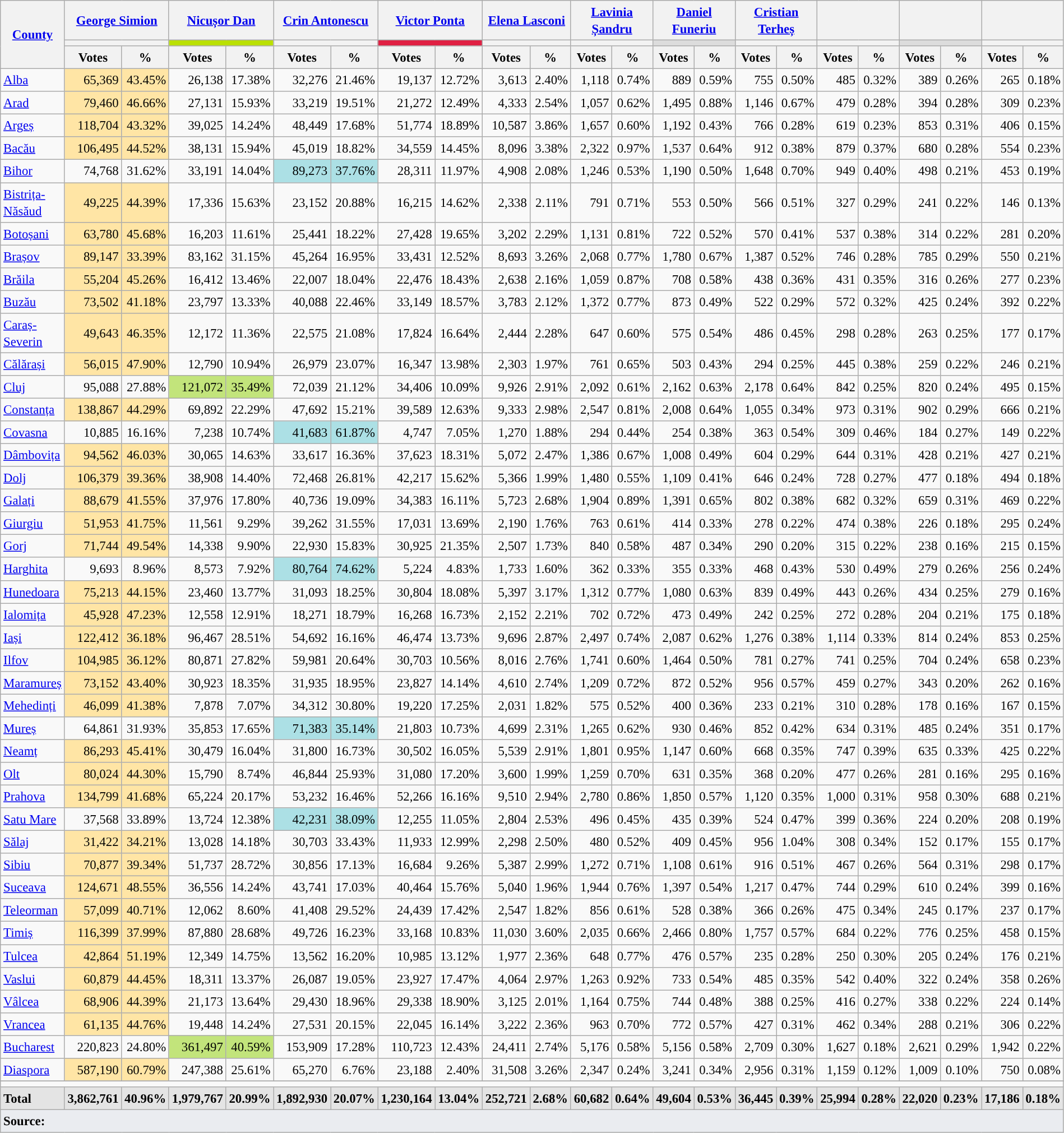<table class="wikitable nowrap sortable mw-datatable" style="text-align:right; font-size:95%; line-height:20px">
<tr>
<th width="200" rowspan="3"><a href='#'>County</a></th>
<th width="110" colspan="2"><a href='#'>George Simion</a></th>
<th width="110" colspan="2"><a href='#'>Nicușor Dan</a></th>
<th width="110" colspan="2"><a href='#'>Crin Antonescu</a></th>
<th width="110" colspan="2"><a href='#'>Victor Ponta</a></th>
<th width="110" colspan="2"><a href='#'>Elena Lasconi</a></th>
<th width="110" colspan="2"><a href='#'>Lavinia Șandru</a></th>
<th width="110" colspan="2"><a href='#'>Daniel Funeriu</a></th>
<th width="110" colspan="2"><a href='#'>Cristian Terheș</a></th>
<th width="110" colspan="2"></th>
<th width="110" colspan="2"></th>
<th width="110" colspan="2"></th>
</tr>
<tr>
<th colspan="2" style="background:"></th>
<th colspan="2" style="background:#BAE002;"></th>
<th colspan="2" style="background:"></th>
<th colspan="2" style="background:#E02043;"></th>
<th colspan="2" style="background:"></th>
<th colspan="2" style="background:"></th>
<th colspan="2" style="background:#DCDCDC;"></th>
<th colspan="2" style="background:"></th>
<th colspan="2" style="background:"></th>
<th colspan="2" style="background:#DCDCDC;"></th>
<th colspan="2" style="background:"></th>
</tr>
<tr>
<th>Votes</th>
<th>%</th>
<th>Votes</th>
<th>%</th>
<th>Votes</th>
<th>%</th>
<th>Votes</th>
<th>%</th>
<th>Votes</th>
<th>%</th>
<th>Votes</th>
<th>%</th>
<th>Votes</th>
<th>%</th>
<th>Votes</th>
<th>%</th>
<th>Votes</th>
<th>%</th>
<th>Votes</th>
<th>%</th>
<th>Votes</th>
<th>%</th>
</tr>
<tr>
<td align="left"><a href='#'>Alba</a></td>
<td style="background:#ffe5a5">65,369</td>
<td style="background:#ffe5a5">43.45%</td>
<td>26,138</td>
<td>17.38%</td>
<td>32,276</td>
<td>21.46%</td>
<td>19,137</td>
<td>12.72%</td>
<td>3,613</td>
<td>2.40%</td>
<td>1,118</td>
<td>0.74%</td>
<td>889</td>
<td>0.59%</td>
<td>755</td>
<td>0.50%</td>
<td>485</td>
<td>0.32%</td>
<td>389</td>
<td>0.26%</td>
<td>265</td>
<td>0.18%</td>
</tr>
<tr>
<td align="left"><a href='#'>Arad</a></td>
<td style="background:#ffe5a5">79,460</td>
<td style="background:#ffe5a5">46.66%</td>
<td>27,131</td>
<td>15.93%</td>
<td>33,219</td>
<td>19.51%</td>
<td>21,272</td>
<td>12.49%</td>
<td>4,333</td>
<td>2.54%</td>
<td>1,057</td>
<td>0.62%</td>
<td>1,495</td>
<td>0.88%</td>
<td>1,146</td>
<td>0.67%</td>
<td>479</td>
<td>0.28%</td>
<td>394</td>
<td>0.28%</td>
<td>309</td>
<td>0.23%</td>
</tr>
<tr>
<td align="left"><a href='#'>Argeș</a></td>
<td style="background:#ffe5a5">118,704</td>
<td style="background:#ffe5a5">43.32%</td>
<td>39,025</td>
<td>14.24%</td>
<td>48,449</td>
<td>17.68%</td>
<td>51,774</td>
<td>18.89%</td>
<td>10,587</td>
<td>3.86%</td>
<td>1,657</td>
<td>0.60%</td>
<td>1,192</td>
<td>0.43%</td>
<td>766</td>
<td>0.28%</td>
<td>619</td>
<td>0.23%</td>
<td>853</td>
<td>0.31%</td>
<td>406</td>
<td>0.15%</td>
</tr>
<tr>
<td align="left"><a href='#'>Bacău</a></td>
<td style="background:#ffe5a5">106,495</td>
<td style="background:#ffe5a5">44.52%</td>
<td>38,131</td>
<td>15.94%</td>
<td>45,019</td>
<td>18.82%</td>
<td>34,559</td>
<td>14.45%</td>
<td>8,096</td>
<td>3.38%</td>
<td>2,322</td>
<td>0.97%</td>
<td>1,537</td>
<td>0.64%</td>
<td>912</td>
<td>0.38%</td>
<td>879</td>
<td>0.37%</td>
<td>680</td>
<td>0.28%</td>
<td>554</td>
<td>0.23%</td>
</tr>
<tr>
<td align="left"><a href='#'>Bihor</a></td>
<td>74,768</td>
<td>31.62%</td>
<td>33,191</td>
<td>14.04%</td>
<td style="background:#ACE0E5;">89,273</td>
<td style="background:#ACE0E5;">37.76%</td>
<td>28,311</td>
<td>11.97%</td>
<td>4,908</td>
<td>2.08%</td>
<td>1,246</td>
<td>0.53%</td>
<td>1,190</td>
<td>0.50%</td>
<td>1,648</td>
<td>0.70%</td>
<td>949</td>
<td>0.40%</td>
<td>498</td>
<td>0.21%</td>
<td>453</td>
<td>0.19%</td>
</tr>
<tr>
<td align="left"><a href='#'>Bistrița-Năsăud</a></td>
<td style="background:#ffe5a5">49,225</td>
<td style="background:#ffe5a5">44.39%</td>
<td>17,336</td>
<td>15.63%</td>
<td>23,152</td>
<td>20.88%</td>
<td>16,215</td>
<td>14.62%</td>
<td>2,338</td>
<td>2.11%</td>
<td>791</td>
<td>0.71%</td>
<td>553</td>
<td>0.50%</td>
<td>566</td>
<td>0.51%</td>
<td>327</td>
<td>0.29%</td>
<td>241</td>
<td>0.22%</td>
<td>146</td>
<td>0.13%</td>
</tr>
<tr>
<td align="left"><a href='#'>Botoșani</a></td>
<td style="background:#ffe5a5">63,780</td>
<td style="background:#ffe5a5">45.68%</td>
<td>16,203</td>
<td>11.61%</td>
<td>25,441</td>
<td>18.22%</td>
<td>27,428</td>
<td>19.65%</td>
<td>3,202</td>
<td>2.29%</td>
<td>1,131</td>
<td>0.81%</td>
<td>722</td>
<td>0.52%</td>
<td>570</td>
<td>0.41%</td>
<td>537</td>
<td>0.38%</td>
<td>314</td>
<td>0.22%</td>
<td>281</td>
<td>0.20%</td>
</tr>
<tr>
<td align="left"><a href='#'>Brașov</a></td>
<td style="background:#ffe5a5">89,147</td>
<td style="background:#ffe5a5">33.39%</td>
<td>83,162</td>
<td>31.15%</td>
<td>45,264</td>
<td>16.95%</td>
<td>33,431</td>
<td>12.52%</td>
<td>8,693</td>
<td>3.26%</td>
<td>2,068</td>
<td>0.77%</td>
<td>1,780</td>
<td>0.67%</td>
<td>1,387</td>
<td>0.52%</td>
<td>746</td>
<td>0.28%</td>
<td>785</td>
<td>0.29%</td>
<td>550</td>
<td>0.21%</td>
</tr>
<tr>
<td align="left"><a href='#'>Brăila</a></td>
<td style="background:#ffe5a5">55,204</td>
<td style="background:#ffe5a5">45.26%</td>
<td>16,412</td>
<td>13.46%</td>
<td>22,007</td>
<td>18.04%</td>
<td>22,476</td>
<td>18.43%</td>
<td>2,638</td>
<td>2.16%</td>
<td>1,059</td>
<td>0.87%</td>
<td>708</td>
<td>0.58%</td>
<td>438</td>
<td>0.36%</td>
<td>431</td>
<td>0.35%</td>
<td>316</td>
<td>0.26%</td>
<td>277</td>
<td>0.23%</td>
</tr>
<tr>
<td align="left"><a href='#'>Buzău</a></td>
<td style="background:#ffe5a5">73,502</td>
<td style="background:#ffe5a5">41.18%</td>
<td>23,797</td>
<td>13.33%</td>
<td>40,088</td>
<td>22.46%</td>
<td>33,149</td>
<td>18.57%</td>
<td>3,783</td>
<td>2.12%</td>
<td>1,372</td>
<td>0.77%</td>
<td>873</td>
<td>0.49%</td>
<td>522</td>
<td>0.29%</td>
<td>572</td>
<td>0.32%</td>
<td>425</td>
<td>0.24%</td>
<td>392</td>
<td>0.22%</td>
</tr>
<tr>
<td align="left"><a href='#'>Caraș-Severin</a></td>
<td style="background:#ffe5a5">49,643</td>
<td style="background:#ffe5a5">46.35%</td>
<td>12,172</td>
<td>11.36%</td>
<td>22,575</td>
<td>21.08%</td>
<td>17,824</td>
<td>16.64%</td>
<td>2,444</td>
<td>2.28%</td>
<td>647</td>
<td>0.60%</td>
<td>575</td>
<td>0.54%</td>
<td>486</td>
<td>0.45%</td>
<td>298</td>
<td>0.28%</td>
<td>263</td>
<td>0.25%</td>
<td>177</td>
<td>0.17%</td>
</tr>
<tr>
<td align="left"><a href='#'>Călărași</a></td>
<td style="background:#ffe5a5">56,015</td>
<td style="background:#ffe5a5">47.90%</td>
<td>12,790</td>
<td>10.94%</td>
<td>26,979</td>
<td>23.07%</td>
<td>16,347</td>
<td>13.98%</td>
<td>2,303</td>
<td>1.97%</td>
<td>761</td>
<td>0.65%</td>
<td>503</td>
<td>0.43%</td>
<td>294</td>
<td>0.25%</td>
<td>445</td>
<td>0.38%</td>
<td>259</td>
<td>0.22%</td>
<td>246</td>
<td>0.21%</td>
</tr>
<tr>
<td align="left"><a href='#'>Cluj</a></td>
<td>95,088</td>
<td>27.88%</td>
<td style="background:#C2E47B">121,072</td>
<td style="background:#C2E47B">35.49%</td>
<td>72,039</td>
<td>21.12%</td>
<td>34,406</td>
<td>10.09%</td>
<td>9,926</td>
<td>2.91%</td>
<td>2,092</td>
<td>0.61%</td>
<td>2,162</td>
<td>0.63%</td>
<td>2,178</td>
<td>0.64%</td>
<td>842</td>
<td>0.25%</td>
<td>820</td>
<td>0.24%</td>
<td>495</td>
<td>0.15%</td>
</tr>
<tr>
<td align="left"><a href='#'>Constanța</a></td>
<td style="background:#ffe5a5">138,867</td>
<td style="background:#ffe5a5">44.29%</td>
<td>69,892</td>
<td>22.29%</td>
<td>47,692</td>
<td>15.21%</td>
<td>39,589</td>
<td>12.63%</td>
<td>9,333</td>
<td>2.98%</td>
<td>2,547</td>
<td>0.81%</td>
<td>2,008</td>
<td>0.64%</td>
<td>1,055</td>
<td>0.34%</td>
<td>973</td>
<td>0.31%</td>
<td>902</td>
<td>0.29%</td>
<td>666</td>
<td>0.21%</td>
</tr>
<tr>
<td align="left"><a href='#'>Covasna</a></td>
<td>10,885</td>
<td>16.16%</td>
<td>7,238</td>
<td>10.74%</td>
<td style="background:#ACE0E5;">41,683</td>
<td style="background:#ACE0E5;">61.87%</td>
<td>4,747</td>
<td>7.05%</td>
<td>1,270</td>
<td>1.88%</td>
<td>294</td>
<td>0.44%</td>
<td>254</td>
<td>0.38%</td>
<td>363</td>
<td>0.54%</td>
<td>309</td>
<td>0.46%</td>
<td>184</td>
<td>0.27%</td>
<td>149</td>
<td>0.22%</td>
</tr>
<tr>
<td align="left"><a href='#'>Dâmbovița</a></td>
<td style="background:#ffe5a5">94,562</td>
<td style="background:#ffe5a5">46.03%</td>
<td>30,065</td>
<td>14.63%</td>
<td>33,617</td>
<td>16.36%</td>
<td>37,623</td>
<td>18.31%</td>
<td>5,072</td>
<td>2.47%</td>
<td>1,386</td>
<td>0.67%</td>
<td>1,008</td>
<td>0.49%</td>
<td>604</td>
<td>0.29%</td>
<td>644</td>
<td>0.31%</td>
<td>428</td>
<td>0.21%</td>
<td>427</td>
<td>0.21%</td>
</tr>
<tr>
<td align="left"><a href='#'>Dolj</a></td>
<td style="background:#ffe5a5">106,379</td>
<td style="background:#ffe5a5">39.36%</td>
<td>38,908</td>
<td>14.40%</td>
<td>72,468</td>
<td>26.81%</td>
<td>42,217</td>
<td>15.62%</td>
<td>5,366</td>
<td>1.99%</td>
<td>1,480</td>
<td>0.55%</td>
<td>1,109</td>
<td>0.41%</td>
<td>646</td>
<td>0.24%</td>
<td>728</td>
<td>0.27%</td>
<td>477</td>
<td>0.18%</td>
<td>494</td>
<td>0.18%</td>
</tr>
<tr>
<td align="left"><a href='#'>Galați</a></td>
<td style="background:#ffe5a5">88,679</td>
<td style="background:#ffe5a5">41.55%</td>
<td>37,976</td>
<td>17.80%</td>
<td>40,736</td>
<td>19.09%</td>
<td>34,383</td>
<td>16.11%</td>
<td>5,723</td>
<td>2.68%</td>
<td>1,904</td>
<td>0.89%</td>
<td>1,391</td>
<td>0.65%</td>
<td>802</td>
<td>0.38%</td>
<td>682</td>
<td>0.32%</td>
<td>659</td>
<td>0.31%</td>
<td>469</td>
<td>0.22%</td>
</tr>
<tr>
<td align="left"><a href='#'>Giurgiu</a></td>
<td style="background:#ffe5a5">51,953</td>
<td style="background:#ffe5a5">41.75%</td>
<td>11,561</td>
<td>9.29%</td>
<td>39,262</td>
<td>31.55%</td>
<td>17,031</td>
<td>13.69%</td>
<td>2,190</td>
<td>1.76%</td>
<td>763</td>
<td>0.61%</td>
<td>414</td>
<td>0.33%</td>
<td>278</td>
<td>0.22%</td>
<td>474</td>
<td>0.38%</td>
<td>226</td>
<td>0.18%</td>
<td>295</td>
<td>0.24%</td>
</tr>
<tr>
<td align="left"><a href='#'>Gorj</a></td>
<td style="background:#ffe5a5">71,744</td>
<td style="background:#ffe5a5">49.54%</td>
<td>14,338</td>
<td>9.90%</td>
<td>22,930</td>
<td>15.83%</td>
<td>30,925</td>
<td>21.35%</td>
<td>2,507</td>
<td>1.73%</td>
<td>840</td>
<td>0.58%</td>
<td>487</td>
<td>0.34%</td>
<td>290</td>
<td>0.20%</td>
<td>315</td>
<td>0.22%</td>
<td>238</td>
<td>0.16%</td>
<td>215</td>
<td>0.15%</td>
</tr>
<tr>
<td align="left"><a href='#'>Harghita</a></td>
<td>9,693</td>
<td>8.96%</td>
<td>8,573</td>
<td>7.92%</td>
<td style="background:#ACE0E5;">80,764</td>
<td style="background:#ACE0E5;">74.62%</td>
<td>5,224</td>
<td>4.83%</td>
<td>1,733</td>
<td>1.60%</td>
<td>362</td>
<td>0.33%</td>
<td>355</td>
<td>0.33%</td>
<td>468</td>
<td>0.43%</td>
<td>530</td>
<td>0.49%</td>
<td>279</td>
<td>0.26%</td>
<td>256</td>
<td>0.24%</td>
</tr>
<tr>
<td align="left"><a href='#'>Hunedoara</a></td>
<td style="background:#ffe5a5">75,213</td>
<td style="background:#ffe5a5">44.15%</td>
<td>23,460</td>
<td>13.77%</td>
<td>31,093</td>
<td>18.25%</td>
<td>30,804</td>
<td>18.08%</td>
<td>5,397</td>
<td>3.17%</td>
<td>1,312</td>
<td>0.77%</td>
<td>1,080</td>
<td>0.63%</td>
<td>839</td>
<td>0.49%</td>
<td>443</td>
<td>0.26%</td>
<td>434</td>
<td>0.25%</td>
<td>279</td>
<td>0.16%</td>
</tr>
<tr>
<td align="left"><a href='#'>Ialomița</a></td>
<td style="background:#ffe5a5">45,928</td>
<td style="background:#ffe5a5">47.23%</td>
<td>12,558</td>
<td>12.91%</td>
<td>18,271</td>
<td>18.79%</td>
<td>16,268</td>
<td>16.73%</td>
<td>2,152</td>
<td>2.21%</td>
<td>702</td>
<td>0.72%</td>
<td>473</td>
<td>0.49%</td>
<td>242</td>
<td>0.25%</td>
<td>272</td>
<td>0.28%</td>
<td>204</td>
<td>0.21%</td>
<td>175</td>
<td>0.18%</td>
</tr>
<tr>
<td align="left"><a href='#'>Iași</a></td>
<td style="background:#ffe5a5">122,412</td>
<td style="background:#ffe5a5">36.18%</td>
<td>96,467</td>
<td>28.51%</td>
<td>54,692</td>
<td>16.16%</td>
<td>46,474</td>
<td>13.73%</td>
<td>9,696</td>
<td>2.87%</td>
<td>2,497</td>
<td>0.74%</td>
<td>2,087</td>
<td>0.62%</td>
<td>1,276</td>
<td>0.38%</td>
<td>1,114</td>
<td>0.33%</td>
<td>814</td>
<td>0.24%</td>
<td>853</td>
<td>0.25%</td>
</tr>
<tr>
<td align="left"><a href='#'>Ilfov</a></td>
<td style="background:#ffe5a5">104,985</td>
<td style="background:#ffe5a5">36.12%</td>
<td>80,871</td>
<td>27.82%</td>
<td>59,981</td>
<td>20.64%</td>
<td>30,703</td>
<td>10.56%</td>
<td>8,016</td>
<td>2.76%</td>
<td>1,741</td>
<td>0.60%</td>
<td>1,464</td>
<td>0.50%</td>
<td>781</td>
<td>0.27%</td>
<td>741</td>
<td>0.25%</td>
<td>704</td>
<td>0.24%</td>
<td>658</td>
<td>0.23%</td>
</tr>
<tr>
<td align="left"><a href='#'>Maramureș</a></td>
<td style="background:#ffe5a5">73,152</td>
<td style="background:#ffe5a5">43.40%</td>
<td>30,923</td>
<td>18.35%</td>
<td>31,935</td>
<td>18.95%</td>
<td>23,827</td>
<td>14.14%</td>
<td>4,610</td>
<td>2.74%</td>
<td>1,209</td>
<td>0.72%</td>
<td>872</td>
<td>0.52%</td>
<td>956</td>
<td>0.57%</td>
<td>459</td>
<td>0.27%</td>
<td>343</td>
<td>0.20%</td>
<td>262</td>
<td>0.16%</td>
</tr>
<tr>
<td align="left"><a href='#'>Mehedinți</a></td>
<td style="background:#ffe5a5">46,099</td>
<td style="background:#ffe5a5">41.38%</td>
<td>7,878</td>
<td>7.07%</td>
<td>34,312</td>
<td>30.80%</td>
<td>19,220</td>
<td>17.25%</td>
<td>2,031</td>
<td>1.82%</td>
<td>575</td>
<td>0.52%</td>
<td>400</td>
<td>0.36%</td>
<td>233</td>
<td>0.21%</td>
<td>310</td>
<td>0.28%</td>
<td>178</td>
<td>0.16%</td>
<td>167</td>
<td>0.15%</td>
</tr>
<tr>
<td align="left"><a href='#'>Mureș</a></td>
<td>64,861</td>
<td>31.93%</td>
<td>35,853</td>
<td>17.65%</td>
<td style="background:#ACE0E5;">71,383</td>
<td style="background:#ACE0E5;">35.14%</td>
<td>21,803</td>
<td>10.73%</td>
<td>4,699</td>
<td>2.31%</td>
<td>1,265</td>
<td>0.62%</td>
<td>930</td>
<td>0.46%</td>
<td>852</td>
<td>0.42%</td>
<td>634</td>
<td>0.31%</td>
<td>485</td>
<td>0.24%</td>
<td>351</td>
<td>0.17%</td>
</tr>
<tr>
<td align="left"><a href='#'>Neamț</a></td>
<td style="background:#ffe5a5">86,293</td>
<td style="background:#ffe5a5">45.41%</td>
<td>30,479</td>
<td>16.04%</td>
<td>31,800</td>
<td>16.73%</td>
<td>30,502</td>
<td>16.05%</td>
<td>5,539</td>
<td>2.91%</td>
<td>1,801</td>
<td>0.95%</td>
<td>1,147</td>
<td>0.60%</td>
<td>668</td>
<td>0.35%</td>
<td>747</td>
<td>0.39%</td>
<td>635</td>
<td>0.33%</td>
<td>425</td>
<td>0.22%</td>
</tr>
<tr>
<td align="left"><a href='#'>Olt</a></td>
<td style="background:#ffe5a5">80,024</td>
<td style="background:#ffe5a5">44.30%</td>
<td>15,790</td>
<td>8.74%</td>
<td>46,844</td>
<td>25.93%</td>
<td>31,080</td>
<td>17.20%</td>
<td>3,600</td>
<td>1.99%</td>
<td>1,259</td>
<td>0.70%</td>
<td>631</td>
<td>0.35%</td>
<td>368</td>
<td>0.20%</td>
<td>477</td>
<td>0.26%</td>
<td>281</td>
<td>0.16%</td>
<td>295</td>
<td>0.16%</td>
</tr>
<tr>
<td align="left"><a href='#'>Prahova</a></td>
<td style="background:#ffe5a5">134,799</td>
<td style="background:#ffe5a5">41.68%</td>
<td>65,224</td>
<td>20.17%</td>
<td>53,232</td>
<td>16.46%</td>
<td>52,266</td>
<td>16.16%</td>
<td>9,510</td>
<td>2.94%</td>
<td>2,780</td>
<td>0.86%</td>
<td>1,850</td>
<td>0.57%</td>
<td>1,120</td>
<td>0.35%</td>
<td>1,000</td>
<td>0.31%</td>
<td>958</td>
<td>0.30%</td>
<td>688</td>
<td>0.21%</td>
</tr>
<tr>
<td align="left"><a href='#'>Satu Mare</a></td>
<td>37,568</td>
<td>33.89%</td>
<td>13,724</td>
<td>12.38%</td>
<td style="background:#ACE0E5;">42,231</td>
<td style="background:#ACE0E5;">38.09%</td>
<td>12,255</td>
<td>11.05%</td>
<td>2,804</td>
<td>2.53%</td>
<td>496</td>
<td>0.45%</td>
<td>435</td>
<td>0.39%</td>
<td>524</td>
<td>0.47%</td>
<td>399</td>
<td>0.36%</td>
<td>224</td>
<td>0.20%</td>
<td>208</td>
<td>0.19%</td>
</tr>
<tr>
<td align="left"><a href='#'>Sălaj</a></td>
<td style="background:#ffe5a5">31,422</td>
<td style="background:#ffe5a5">34.21%</td>
<td>13,028</td>
<td>14.18%</td>
<td>30,703</td>
<td>33.43%</td>
<td>11,933</td>
<td>12.99%</td>
<td>2,298</td>
<td>2.50%</td>
<td>480</td>
<td>0.52%</td>
<td>409</td>
<td>0.45%</td>
<td>956</td>
<td>1.04%</td>
<td>308</td>
<td>0.34%</td>
<td>152</td>
<td>0.17%</td>
<td>155</td>
<td>0.17%</td>
</tr>
<tr>
<td align="left"><a href='#'>Sibiu</a></td>
<td style="background:#ffe5a5">70,877</td>
<td style="background:#ffe5a5">39.34%</td>
<td>51,737</td>
<td>28.72%</td>
<td>30,856</td>
<td>17.13%</td>
<td>16,684</td>
<td>9.26%</td>
<td>5,387</td>
<td>2.99%</td>
<td>1,272</td>
<td>0.71%</td>
<td>1,108</td>
<td>0.61%</td>
<td>916</td>
<td>0.51%</td>
<td>467</td>
<td>0.26%</td>
<td>564</td>
<td>0.31%</td>
<td>298</td>
<td>0.17%</td>
</tr>
<tr>
<td align="left"><a href='#'>Suceava</a></td>
<td style="background:#ffe5a5">124,671</td>
<td style="background:#ffe5a5">48.55%</td>
<td>36,556</td>
<td>14.24%</td>
<td>43,741</td>
<td>17.03%</td>
<td>40,464</td>
<td>15.76%</td>
<td>5,040</td>
<td>1.96%</td>
<td>1,944</td>
<td>0.76%</td>
<td>1,397</td>
<td>0.54%</td>
<td>1,217</td>
<td>0.47%</td>
<td>744</td>
<td>0.29%</td>
<td>610</td>
<td>0.24%</td>
<td>399</td>
<td>0.16%</td>
</tr>
<tr>
<td align="left"><a href='#'>Teleorman</a></td>
<td style="background:#ffe5a5">57,099</td>
<td style="background:#ffe5a5">40.71%</td>
<td>12,062</td>
<td>8.60%</td>
<td>41,408</td>
<td>29.52%</td>
<td>24,439</td>
<td>17.42%</td>
<td>2,547</td>
<td>1.82%</td>
<td>856</td>
<td>0.61%</td>
<td>528</td>
<td>0.38%</td>
<td>366</td>
<td>0.26%</td>
<td>475</td>
<td>0.34%</td>
<td>245</td>
<td>0.17%</td>
<td>237</td>
<td>0.17%</td>
</tr>
<tr>
<td align="left"><a href='#'>Timiș</a></td>
<td style="background:#ffe5a5">116,399</td>
<td style="background:#ffe5a5">37.99%</td>
<td>87,880</td>
<td>28.68%</td>
<td>49,726</td>
<td>16.23%</td>
<td>33,168</td>
<td>10.83%</td>
<td>11,030</td>
<td>3.60%</td>
<td>2,035</td>
<td>0.66%</td>
<td>2,466</td>
<td>0.80%</td>
<td>1,757</td>
<td>0.57%</td>
<td>684</td>
<td>0.22%</td>
<td>776</td>
<td>0.25%</td>
<td>458</td>
<td>0.15%</td>
</tr>
<tr>
<td align="left"><a href='#'>Tulcea</a></td>
<td style="background:#ffe5a5">42,864</td>
<td style="background:#ffe5a5">51.19%</td>
<td>12,349</td>
<td>14.75%</td>
<td>13,562</td>
<td>16.20%</td>
<td>10,985</td>
<td>13.12%</td>
<td>1,977</td>
<td>2.36%</td>
<td>648</td>
<td>0.77%</td>
<td>476</td>
<td>0.57%</td>
<td>235</td>
<td>0.28%</td>
<td>250</td>
<td>0.30%</td>
<td>205</td>
<td>0.24%</td>
<td>176</td>
<td>0.21%</td>
</tr>
<tr>
<td align="left"><a href='#'>Vaslui</a></td>
<td style="background:#ffe5a5">60,879</td>
<td style="background:#ffe5a5">44.45%</td>
<td>18,311</td>
<td>13.37%</td>
<td>26,087</td>
<td>19.05%</td>
<td>23,927</td>
<td>17.47%</td>
<td>4,064</td>
<td>2.97%</td>
<td>1,263</td>
<td>0.92%</td>
<td>733</td>
<td>0.54%</td>
<td>485</td>
<td>0.35%</td>
<td>542</td>
<td>0.40%</td>
<td>322</td>
<td>0.24%</td>
<td>358</td>
<td>0.26%</td>
</tr>
<tr>
<td align="left"><a href='#'>Vâlcea</a></td>
<td style="background:#ffe5a5">68,906</td>
<td style="background:#ffe5a5">44.39%</td>
<td>21,173</td>
<td>13.64%</td>
<td>29,430</td>
<td>18.96%</td>
<td>29,338</td>
<td>18.90%</td>
<td>3,125</td>
<td>2.01%</td>
<td>1,164</td>
<td>0.75%</td>
<td>744</td>
<td>0.48%</td>
<td>388</td>
<td>0.25%</td>
<td>416</td>
<td>0.27%</td>
<td>338</td>
<td>0.22%</td>
<td>224</td>
<td>0.14%</td>
</tr>
<tr>
<td align="left"><a href='#'>Vrancea</a></td>
<td style="background:#ffe5a5">61,135</td>
<td style="background:#ffe5a5">44.76%</td>
<td>19,448</td>
<td>14.24%</td>
<td>27,531</td>
<td>20.15%</td>
<td>22,045</td>
<td>16.14%</td>
<td>3,222</td>
<td>2.36%</td>
<td>963</td>
<td>0.70%</td>
<td>772</td>
<td>0.57%</td>
<td>427</td>
<td>0.31%</td>
<td>462</td>
<td>0.34%</td>
<td>288</td>
<td>0.21%</td>
<td>306</td>
<td>0.22%</td>
</tr>
<tr>
<td align="left"><a href='#'>Bucharest</a></td>
<td>220,823</td>
<td>24.80%</td>
<td style="background:#C2E47B">361,497</td>
<td style="background:#C2E47B">40.59%</td>
<td>153,909</td>
<td>17.28%</td>
<td>110,723</td>
<td>12.43%</td>
<td>24,411</td>
<td>2.74%</td>
<td>5,176</td>
<td>0.58%</td>
<td>5,156</td>
<td>0.58%</td>
<td>2,709</td>
<td>0.30%</td>
<td>1,627</td>
<td>0.18%</td>
<td>2,621</td>
<td>0.29%</td>
<td>1,942</td>
<td>0.22%</td>
</tr>
<tr>
<td align="left"><a href='#'>Diaspora</a></td>
<td style="background:#ffe5a5">587,190</td>
<td style="background:#ffe5a5">60.79%</td>
<td>247,388</td>
<td>25.61%</td>
<td>65,270</td>
<td>6.76%</td>
<td>23,188</td>
<td>2.40%</td>
<td>31,508</td>
<td>3.26%</td>
<td>2,347</td>
<td>0.24%</td>
<td>3,241</td>
<td>0.34%</td>
<td>2,956</td>
<td>0.31%</td>
<td>1,159</td>
<td>0.12%</td>
<td>1,009</td>
<td>0.10%</td>
<td>750</td>
<td>0.08%</td>
</tr>
<tr>
</tr>
<tr class="sortbottom">
<td colspan="23"></td>
</tr>
<tr class="sortbottom" style="font-weight:bold; background:#E4E4E4;">
<td align="left">Total</td>
<td>3,862,761</td>
<td>40.96%</td>
<td>1,979,767</td>
<td>20.99%</td>
<td>1,892,930</td>
<td>20.07%</td>
<td>1,230,164</td>
<td>13.04%</td>
<td>252,721</td>
<td>2.68%</td>
<td>60,682</td>
<td>0.64%</td>
<td>49,604</td>
<td>0.53%</td>
<td>36,445</td>
<td>0.39%</td>
<td>25,994</td>
<td>0.28%</td>
<td>22,020</td>
<td>0.23%</td>
<td>17,186</td>
<td>0.18%</td>
</tr>
<tr class="sortbottom">
<td colspan="23" style="text-align:left; background-color:#eaecf0"><strong>Source:</strong> </td>
</tr>
</table>
